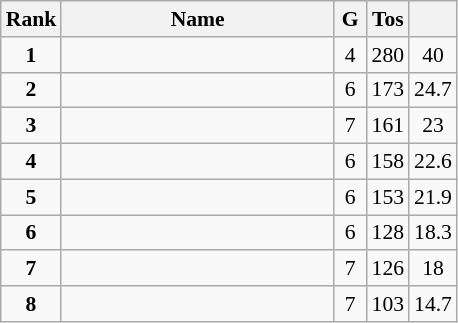<table class="wikitable" style="text-align:center; font-size:90%;">
<tr>
<th width=10px>Rank</th>
<th width=175px>Name</th>
<th width=15px>G</th>
<th width=10px>Tos</th>
<th width=10px></th>
</tr>
<tr>
<td><strong>1</strong></td>
<td align=left><strong></strong></td>
<td>4</td>
<td>280</td>
<td>40</td>
</tr>
<tr>
<td><strong>2</strong></td>
<td align=left></td>
<td>6</td>
<td>173</td>
<td>24.7</td>
</tr>
<tr>
<td><strong>3</strong></td>
<td align=left></td>
<td>7</td>
<td>161</td>
<td>23</td>
</tr>
<tr>
<td><strong>4</strong></td>
<td align=left></td>
<td>6</td>
<td>158</td>
<td>22.6</td>
</tr>
<tr>
<td><strong>5</strong></td>
<td align=left></td>
<td>6</td>
<td>153</td>
<td>21.9</td>
</tr>
<tr>
<td><strong>6</strong></td>
<td align=left></td>
<td>6</td>
<td>128</td>
<td>18.3</td>
</tr>
<tr>
<td><strong>7</strong></td>
<td align=left></td>
<td>7</td>
<td>126</td>
<td>18</td>
</tr>
<tr>
<td><strong>8</strong></td>
<td align=left></td>
<td>7</td>
<td>103</td>
<td>14.7</td>
</tr>
</table>
